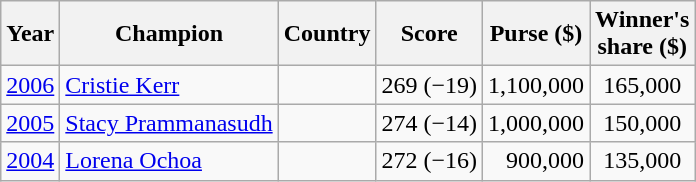<table class="wikitable">
<tr>
<th>Year</th>
<th>Champion</th>
<th>Country</th>
<th>Score</th>
<th>Purse ($)</th>
<th>Winner's<br>share ($)</th>
</tr>
<tr>
<td><a href='#'>2006</a></td>
<td><a href='#'>Cristie Kerr</a></td>
<td></td>
<td>269 (−19)</td>
<td align=right>1,100,000</td>
<td align=center>165,000</td>
</tr>
<tr>
<td><a href='#'>2005</a></td>
<td><a href='#'>Stacy Prammanasudh</a></td>
<td></td>
<td>274 (−14)</td>
<td align=right>1,000,000</td>
<td align=center>150,000</td>
</tr>
<tr>
<td><a href='#'>2004</a></td>
<td><a href='#'>Lorena Ochoa</a></td>
<td></td>
<td>272 (−16)</td>
<td align=right>900,000</td>
<td align=center>135,000</td>
</tr>
</table>
